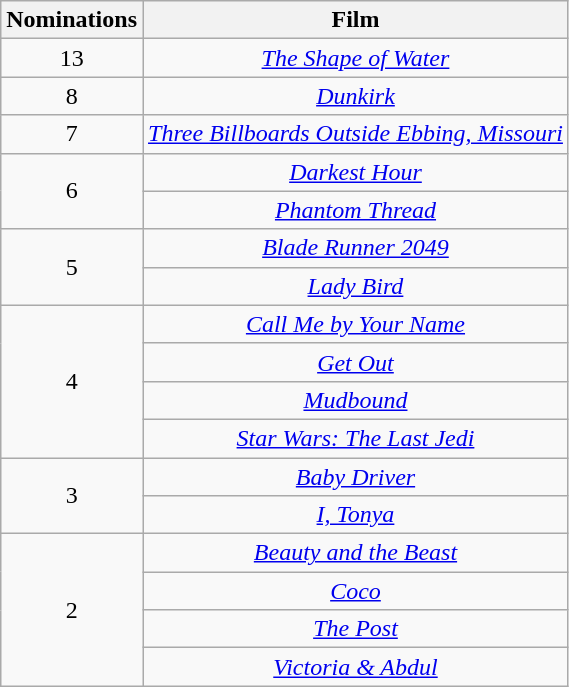<table class="wikitable plainrowheaders" style="text-align: center; display:inline-table;">
<tr>
<th scope="col">Nominations</th>
<th scope="col">Film</th>
</tr>
<tr>
<td scope=row style="text-align:center">13</td>
<td><em><a href='#'>The Shape of Water</a></em></td>
</tr>
<tr>
<td scope=row style="text-align:center">8</td>
<td><em><a href='#'>Dunkirk</a></em></td>
</tr>
<tr>
<td scope=row style="text-align:center">7</td>
<td><em><a href='#'>Three Billboards Outside Ebbing, Missouri</a></em></td>
</tr>
<tr>
<td scope=row rowspan=2 style="text-align:center;">6</td>
<td><em><a href='#'>Darkest Hour</a></em></td>
</tr>
<tr>
<td><em><a href='#'>Phantom Thread</a></em></td>
</tr>
<tr>
<td scope=row rowspan=2 style="text-align:center;">5</td>
<td><em><a href='#'>Blade Runner 2049</a></em></td>
</tr>
<tr>
<td><em><a href='#'>Lady Bird</a></em></td>
</tr>
<tr>
<td scope=row rowspan=4 style="text-align:center;">4</td>
<td><em><a href='#'>Call Me by Your Name</a></em></td>
</tr>
<tr>
<td><em><a href='#'>Get Out</a></em></td>
</tr>
<tr>
<td><em><a href='#'>Mudbound</a></em></td>
</tr>
<tr>
<td><em><a href='#'>Star Wars: The Last Jedi</a></em></td>
</tr>
<tr>
<td scope=row rowspan=2 style="text-align:center;">3</td>
<td><em><a href='#'>Baby Driver</a></em></td>
</tr>
<tr>
<td><em><a href='#'>I, Tonya</a></em></td>
</tr>
<tr>
<td scope=row rowspan=4 style="text-align:center;">2</td>
<td><em><a href='#'>Beauty and the Beast</a></em></td>
</tr>
<tr>
<td><em><a href='#'>Coco</a></em></td>
</tr>
<tr>
<td><em><a href='#'>The Post</a></em></td>
</tr>
<tr>
<td><em><a href='#'>Victoria & Abdul</a></em></td>
</tr>
</table>
